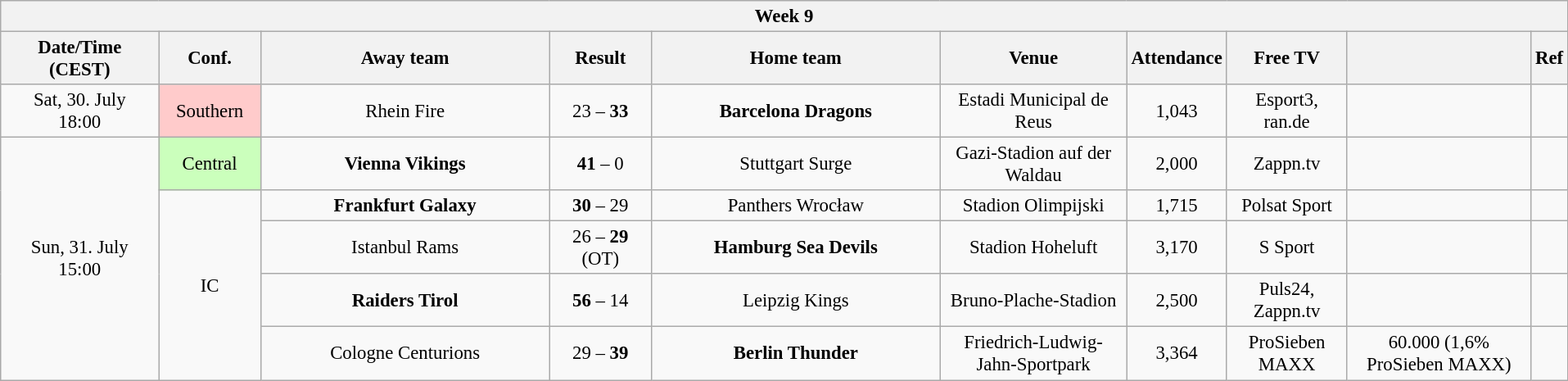<table class="mw-collapsible wikitable" style="font-size:95%; text-align:center; width:84em">
<tr>
<th colspan="10">Week 9</th>
</tr>
<tr>
<th style="width:8em;">Date/Time (CEST)</th>
<th style="width:5em;">Conf.</th>
<th style="width:15em;">Away team</th>
<th style="width:5em;">Result</th>
<th style="width:15em;">Home team</th>
<th>Venue</th>
<th>Attendance</th>
<th>Free TV</th>
<th></th>
<th>Ref</th>
</tr>
<tr>
<td>Sat, 30. July<br>18:00</td>
<td style="background:#FFCBCB">Southern</td>
<td>Rhein Fire</td>
<td>23 – <strong>33</strong></td>
<td><strong>Barcelona Dragons</strong></td>
<td>Estadi Municipal de Reus</td>
<td>1,043</td>
<td>Esport3, ran.de</td>
<td></td>
<td></td>
</tr>
<tr>
<td rowspan="5">Sun, 31. July<br>15:00</td>
<td style="background:#CBFFBC">Central</td>
<td><strong>Vienna Vikings</strong></td>
<td><strong>41</strong> – 0</td>
<td>Stuttgart Surge</td>
<td>Gazi-Stadion auf der Waldau</td>
<td>2,000</td>
<td>Zappn.tv</td>
<td></td>
<td></td>
</tr>
<tr>
<td rowspan="4">IC</td>
<td><strong>Frankfurt Galaxy</strong></td>
<td><strong>30</strong> – 29</td>
<td>Panthers Wrocław</td>
<td>Stadion Olimpijski</td>
<td>1,715</td>
<td>Polsat Sport</td>
<td></td>
<td></td>
</tr>
<tr>
<td>Istanbul Rams</td>
<td>26 – <strong>29</strong> (OT)</td>
<td><strong>Hamburg Sea Devils</strong></td>
<td>Stadion Hoheluft</td>
<td>3,170</td>
<td>S Sport</td>
<td></td>
<td></td>
</tr>
<tr>
<td><strong>Raiders Tirol</strong></td>
<td><strong>56</strong> – 14</td>
<td>Leipzig Kings</td>
<td>Bruno-Plache-Stadion</td>
<td>2,500</td>
<td>Puls24, Zappn.tv</td>
<td></td>
<td></td>
</tr>
<tr>
<td>Cologne Centurions</td>
<td>29 – <strong>39</strong></td>
<td><strong>Berlin Thunder</strong></td>
<td>Friedrich-Ludwig-Jahn-Sportpark</td>
<td>3,364</td>
<td>ProSieben MAXX</td>
<td>60.000 (1,6% ProSieben MAXX)</td>
<td></td>
</tr>
</table>
